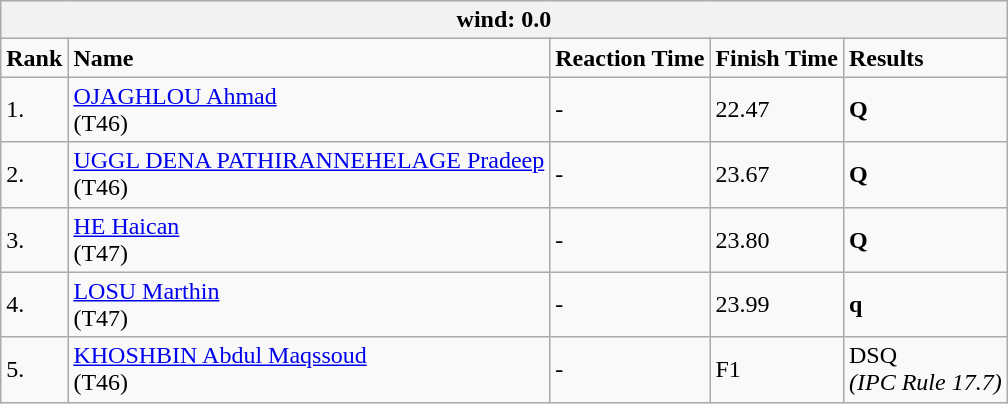<table class="wikitable">
<tr>
<th colspan="5">wind: 0.0</th>
</tr>
<tr>
<td><strong>Rank</strong></td>
<td><strong>Name</strong></td>
<td><strong>Reaction Time</strong></td>
<td><strong>Finish Time</strong></td>
<td><strong>Results</strong></td>
</tr>
<tr>
<td>1.</td>
<td><a href='#'>OJAGHLOU Ahmad</a><br>(T46)<br></td>
<td>-</td>
<td>22.47</td>
<td><strong>Q</strong></td>
</tr>
<tr>
<td>2.</td>
<td><a href='#'>UGGL DENA PATHIRANNEHELAGE Pradeep</a><br>(T46)<br></td>
<td>-</td>
<td>23.67</td>
<td><strong>Q</strong></td>
</tr>
<tr>
<td>3.</td>
<td><a href='#'>HE Haican</a><br>(T47)<br></td>
<td>-</td>
<td>23.80</td>
<td><strong>Q</strong></td>
</tr>
<tr>
<td>4.</td>
<td><a href='#'>LOSU Marthin</a><br>(T47)<br></td>
<td>-</td>
<td>23.99</td>
<td><strong>q</strong></td>
</tr>
<tr>
<td>5.</td>
<td><a href='#'>KHOSHBIN Abdul Maqssoud</a><br>(T46)<br></td>
<td>-</td>
<td>F1</td>
<td>DSQ<br><em>(IPC Rule 17.7)</em></td>
</tr>
</table>
